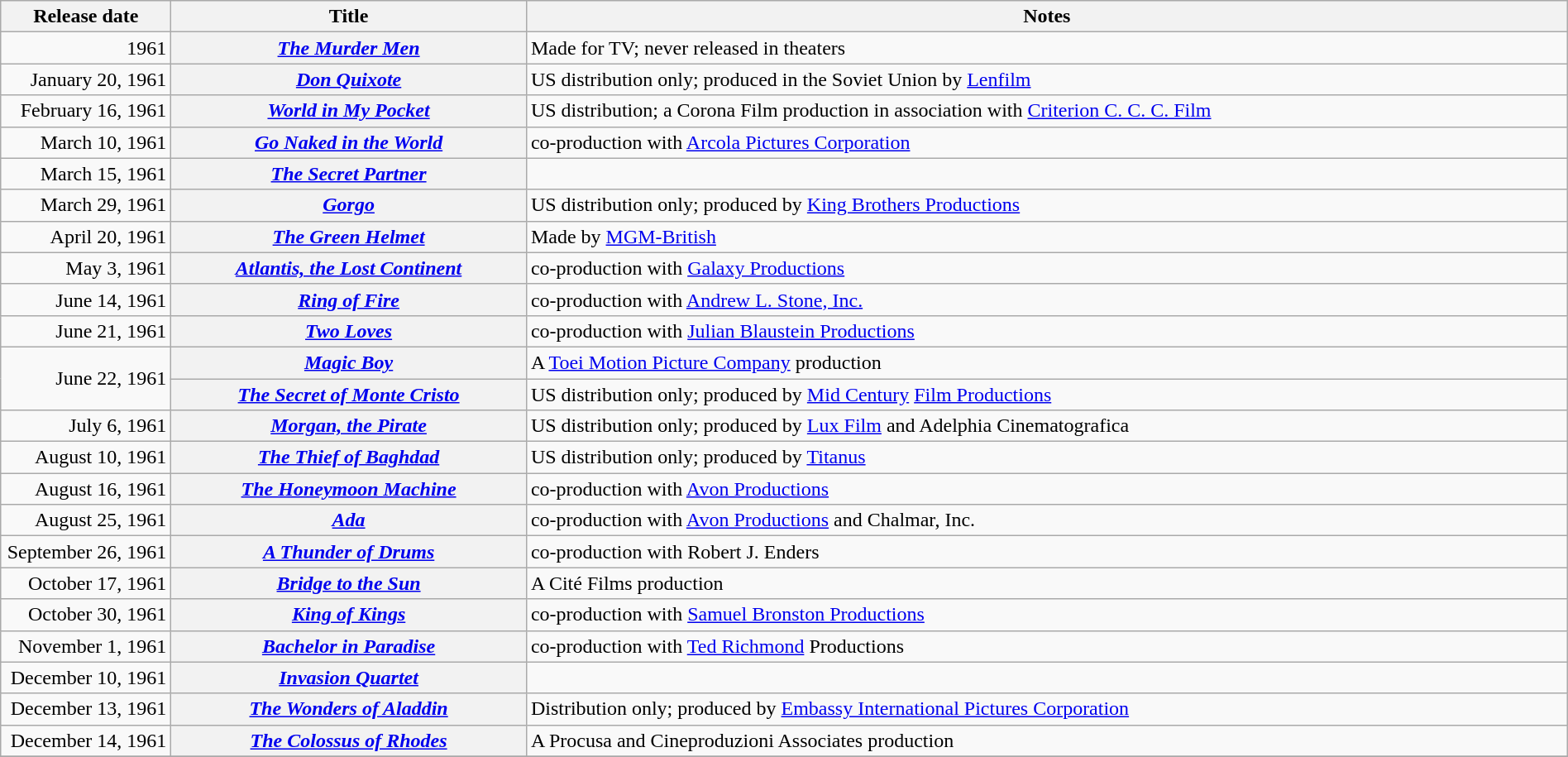<table class="wikitable sortable" style="width:100%;">
<tr>
<th scope="col" style="width:130px;">Release date</th>
<th>Title</th>
<th>Notes</th>
</tr>
<tr>
<td style="text-align:right;">1961</td>
<th scope="row"><em><a href='#'>The Murder Men</a></em></th>
<td>Made for TV; never released in theaters</td>
</tr>
<tr>
<td style="text-align:right;">January 20, 1961</td>
<th scope="row"><em><a href='#'>Don Quixote</a></em></th>
<td>US distribution only; produced in the Soviet Union by <a href='#'>Lenfilm</a></td>
</tr>
<tr>
<td style="text-align:right;">February 16, 1961</td>
<th scope="row"><em><a href='#'>World in My Pocket</a></em></th>
<td>US distribution; a Corona Film production in association with <a href='#'>Criterion C. C. C. Film</a></td>
</tr>
<tr>
<td style="text-align:right;">March 10, 1961</td>
<th scope="row"><em><a href='#'>Go Naked in the World</a></em></th>
<td>co-production with <a href='#'>Arcola Pictures Corporation</a></td>
</tr>
<tr>
<td style="text-align:right;">March 15, 1961</td>
<th scope="row"><em><a href='#'>The Secret Partner</a></em></th>
<td></td>
</tr>
<tr>
<td style="text-align:right;">March 29, 1961</td>
<th scope="row"><em><a href='#'>Gorgo</a></em></th>
<td>US distribution only; produced by <a href='#'>King Brothers Productions</a></td>
</tr>
<tr>
<td style="text-align:right;">April 20, 1961</td>
<th scope="row"><em><a href='#'>The Green Helmet</a></em></th>
<td>Made by <a href='#'>MGM-British</a></td>
</tr>
<tr>
<td style="text-align:right;">May 3, 1961</td>
<th scope="row"><em><a href='#'>Atlantis, the Lost Continent</a></em></th>
<td>co-production with <a href='#'>Galaxy Productions</a></td>
</tr>
<tr>
<td style="text-align:right;">June 14, 1961</td>
<th scope="row"><em><a href='#'>Ring of Fire</a></em></th>
<td>co-production with <a href='#'>Andrew L. Stone, Inc.</a></td>
</tr>
<tr>
<td style="text-align:right;">June 21, 1961</td>
<th scope="row"><em><a href='#'>Two Loves</a></em></th>
<td>co-production with <a href='#'>Julian Blaustein Productions</a></td>
</tr>
<tr>
<td rowspan="2" style="text-align:right;">June 22, 1961</td>
<th scope="row"><em><a href='#'>Magic Boy</a></em></th>
<td>A <a href='#'>Toei Motion Picture Company</a> production</td>
</tr>
<tr>
<th scope="row"><em><a href='#'>The Secret of Monte Cristo</a></em></th>
<td>US distribution only; produced by <a href='#'>Mid Century</a> <a href='#'>Film Productions</a></td>
</tr>
<tr>
<td style="text-align:right;">July 6, 1961</td>
<th scope="row"><em><a href='#'>Morgan, the Pirate</a></em></th>
<td>US distribution only; produced by <a href='#'>Lux Film</a> and Adelphia Cinematografica</td>
</tr>
<tr>
<td style="text-align:right;">August 10, 1961</td>
<th scope="row"><em><a href='#'>The Thief of Baghdad</a></em></th>
<td>US distribution only; produced by <a href='#'>Titanus</a></td>
</tr>
<tr>
<td style="text-align:right;">August 16, 1961</td>
<th scope="row"><em><a href='#'>The Honeymoon Machine</a></em></th>
<td>co-production with <a href='#'>Avon Productions</a></td>
</tr>
<tr>
<td style="text-align:right;">August 25, 1961</td>
<th scope="row"><em><a href='#'>Ada</a></em></th>
<td>co-production with <a href='#'>Avon Productions</a> and Chalmar, Inc.</td>
</tr>
<tr>
<td style="text-align:right;">September 26, 1961</td>
<th scope="row"><em><a href='#'>A Thunder of Drums</a></em></th>
<td>co-production with Robert J. Enders</td>
</tr>
<tr>
<td style="text-align:right;">October 17, 1961</td>
<th scope="row"><em><a href='#'>Bridge to the Sun</a></em></th>
<td>A Cité Films production</td>
</tr>
<tr>
<td style="text-align:right;">October 30, 1961</td>
<th scope="row"><em><a href='#'>King of Kings</a></em></th>
<td>co-production with <a href='#'>Samuel Bronston Productions</a></td>
</tr>
<tr>
<td style="text-align:right;">November 1, 1961</td>
<th scope="row"><em><a href='#'>Bachelor in Paradise</a></em></th>
<td>co-production with <a href='#'>Ted Richmond</a> Productions</td>
</tr>
<tr>
<td style="text-align:right;">December 10, 1961</td>
<th scope="row"><em><a href='#'>Invasion Quartet</a></em></th>
<td></td>
</tr>
<tr>
<td style="text-align:right;">December 13, 1961</td>
<th scope="row"><em><a href='#'>The Wonders of Aladdin</a></em></th>
<td>Distribution only; produced by <a href='#'>Embassy International Pictures Corporation</a></td>
</tr>
<tr>
<td style="text-align:right;">December 14, 1961</td>
<th scope="row"><em><a href='#'>The Colossus of Rhodes</a></em></th>
<td>A Procusa and Cineproduzioni Associates production</td>
</tr>
<tr>
</tr>
</table>
